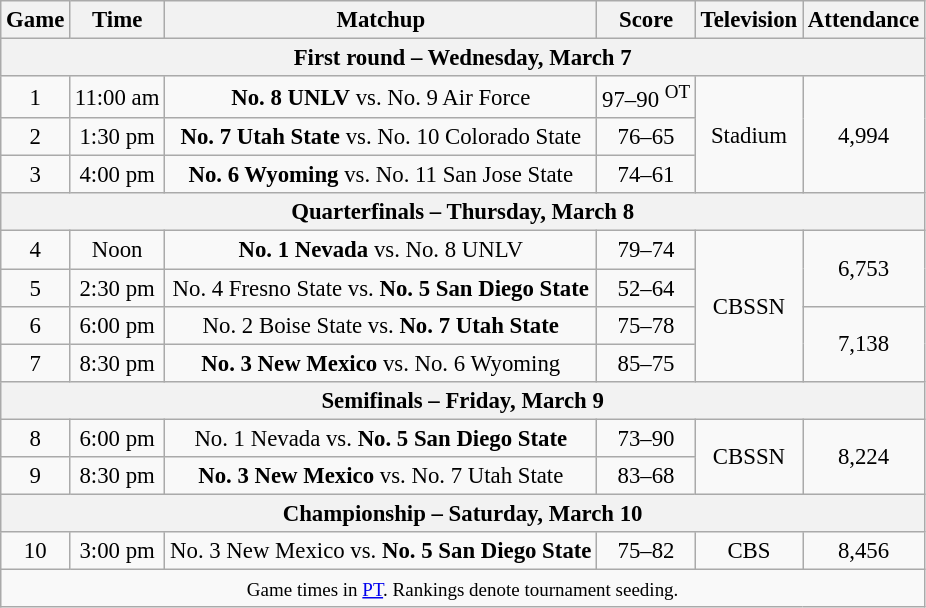<table class="wikitable" style="font-size: 95%; text-align:center">
<tr>
<th>Game</th>
<th>Time</th>
<th>Matchup</th>
<th>Score</th>
<th>Television</th>
<th>Attendance</th>
</tr>
<tr>
<th colspan=7>First round – Wednesday, March 7</th>
</tr>
<tr>
<td>1</td>
<td>11:00 am</td>
<td><strong>No. 8 UNLV</strong> vs. No. 9 Air Force</td>
<td>97–90 <sup>OT</sup></td>
<td rowspan=3>Stadium</td>
<td rowspan=3>4,994</td>
</tr>
<tr>
<td>2</td>
<td>1:30 pm</td>
<td><strong>No. 7 Utah State</strong> vs. No. 10 Colorado State</td>
<td>76–65</td>
</tr>
<tr>
<td>3</td>
<td>4:00 pm</td>
<td><strong>No. 6 Wyoming</strong> vs. No. 11 San Jose State</td>
<td>74–61</td>
</tr>
<tr>
<th colspan=7>Quarterfinals – Thursday, March 8</th>
</tr>
<tr>
<td>4</td>
<td>Noon</td>
<td><strong>No. 1 Nevada</strong> vs. No. 8 UNLV</td>
<td>79–74</td>
<td rowspan=4>CBSSN</td>
<td rowspan=2>6,753</td>
</tr>
<tr>
<td>5</td>
<td>2:30 pm</td>
<td>No. 4 Fresno State vs. <strong>No. 5 San Diego State</strong></td>
<td>52–64</td>
</tr>
<tr>
<td>6</td>
<td>6:00 pm</td>
<td>No. 2 Boise State vs. <strong>No. 7 Utah State</strong></td>
<td>75–78</td>
<td rowspan=2>7,138</td>
</tr>
<tr>
<td>7</td>
<td>8:30 pm</td>
<td><strong>No. 3 New Mexico</strong> vs. No. 6 Wyoming</td>
<td>85–75</td>
</tr>
<tr>
<th colspan=7>Semifinals – Friday, March 9</th>
</tr>
<tr>
<td>8</td>
<td>6:00 pm</td>
<td>No. 1 Nevada vs. <strong>No. 5 San Diego State</strong></td>
<td>73–90</td>
<td rowspan=2>CBSSN</td>
<td rowspan=2>8,224</td>
</tr>
<tr>
<td>9</td>
<td>8:30 pm</td>
<td><strong>No. 3 New Mexico</strong> vs. No. 7 Utah State</td>
<td>83–68</td>
</tr>
<tr>
<th colspan=7>Championship – Saturday, March 10</th>
</tr>
<tr>
<td>10</td>
<td>3:00 pm</td>
<td>No. 3 New Mexico vs. <strong>No. 5 San Diego State</strong></td>
<td>75–82</td>
<td>CBS</td>
<td>8,456</td>
</tr>
<tr>
<td colspan=6><small>Game times in <a href='#'>PT</a>. Rankings denote tournament seeding.</small></td>
</tr>
</table>
